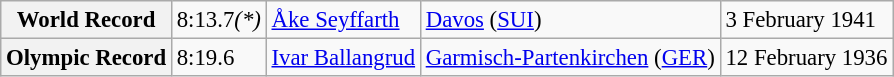<table class="wikitable" style="font-size:95%;">
<tr>
<th>World Record</th>
<td>8:13.7<em>(*)</em></td>
<td> <a href='#'>Åke Seyffarth</a></td>
<td><a href='#'>Davos</a> (<a href='#'>SUI</a>)</td>
<td>3 February 1941</td>
</tr>
<tr>
<th>Olympic Record</th>
<td>8:19.6</td>
<td> <a href='#'>Ivar Ballangrud</a></td>
<td><a href='#'>Garmisch-Partenkirchen</a> (<a href='#'>GER</a>)</td>
<td>12 February 1936</td>
</tr>
</table>
